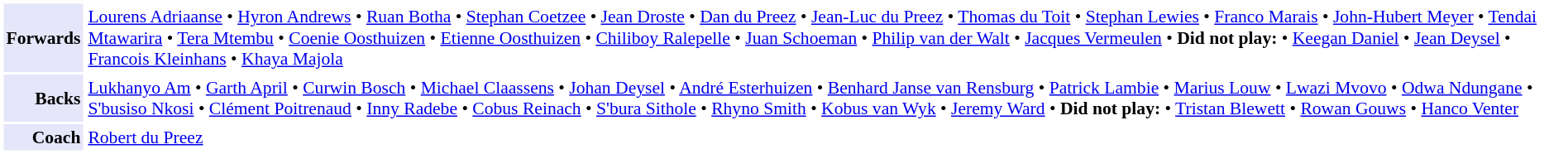<table cellpadding="2" style="border: 1px solid white; font-size:90%;">
<tr>
<td style="text-align:right;" bgcolor="lavender"><strong>Forwards</strong></td>
<td style="text-align:left;"><a href='#'>Lourens Adriaanse</a> • <a href='#'>Hyron Andrews</a> • <a href='#'>Ruan Botha</a> • <a href='#'>Stephan Coetzee</a> • <a href='#'>Jean Droste</a> • <a href='#'>Dan du Preez</a> • <a href='#'>Jean-Luc du Preez</a> • <a href='#'>Thomas du Toit</a> • <a href='#'>Stephan Lewies</a> • <a href='#'>Franco Marais</a> • <a href='#'>John-Hubert Meyer</a> • <a href='#'>Tendai Mtawarira</a> • <a href='#'>Tera Mtembu</a> • <a href='#'>Coenie Oosthuizen</a> • <a href='#'>Etienne Oosthuizen</a> • <a href='#'>Chiliboy Ralepelle</a> • <a href='#'>Juan Schoeman</a> • <a href='#'>Philip van der Walt</a> • <a href='#'>Jacques Vermeulen</a> • <strong>Did not play:</strong> • <a href='#'>Keegan Daniel</a> • <a href='#'>Jean Deysel</a> • <a href='#'>Francois Kleinhans</a> • <a href='#'>Khaya Majola</a></td>
</tr>
<tr>
<td style="text-align:right;" bgcolor="lavender"><strong>Backs</strong></td>
<td style="text-align:left;"><a href='#'>Lukhanyo Am</a> • <a href='#'>Garth April</a> • <a href='#'>Curwin Bosch</a> • <a href='#'>Michael Claassens</a> • <a href='#'>Johan Deysel</a> • <a href='#'>André Esterhuizen</a> • <a href='#'>Benhard Janse van Rensburg</a> • <a href='#'>Patrick Lambie</a> • <a href='#'>Marius Louw</a> • <a href='#'>Lwazi Mvovo</a> • <a href='#'>Odwa Ndungane</a> • <a href='#'>S'busiso Nkosi</a> • <a href='#'>Clément Poitrenaud</a> • <a href='#'>Inny Radebe</a> • <a href='#'>Cobus Reinach</a> • <a href='#'>S'bura Sithole</a> • <a href='#'>Rhyno Smith</a> • <a href='#'>Kobus van Wyk</a> • <a href='#'>Jeremy Ward</a> • <strong>Did not play:</strong> • <a href='#'>Tristan Blewett</a> • <a href='#'>Rowan Gouws</a> • <a href='#'>Hanco Venter</a></td>
</tr>
<tr>
<td style="text-align:right;" bgcolor="lavender"><strong>Coach</strong></td>
<td style="text-align:left;"><a href='#'>Robert du Preez</a></td>
</tr>
</table>
